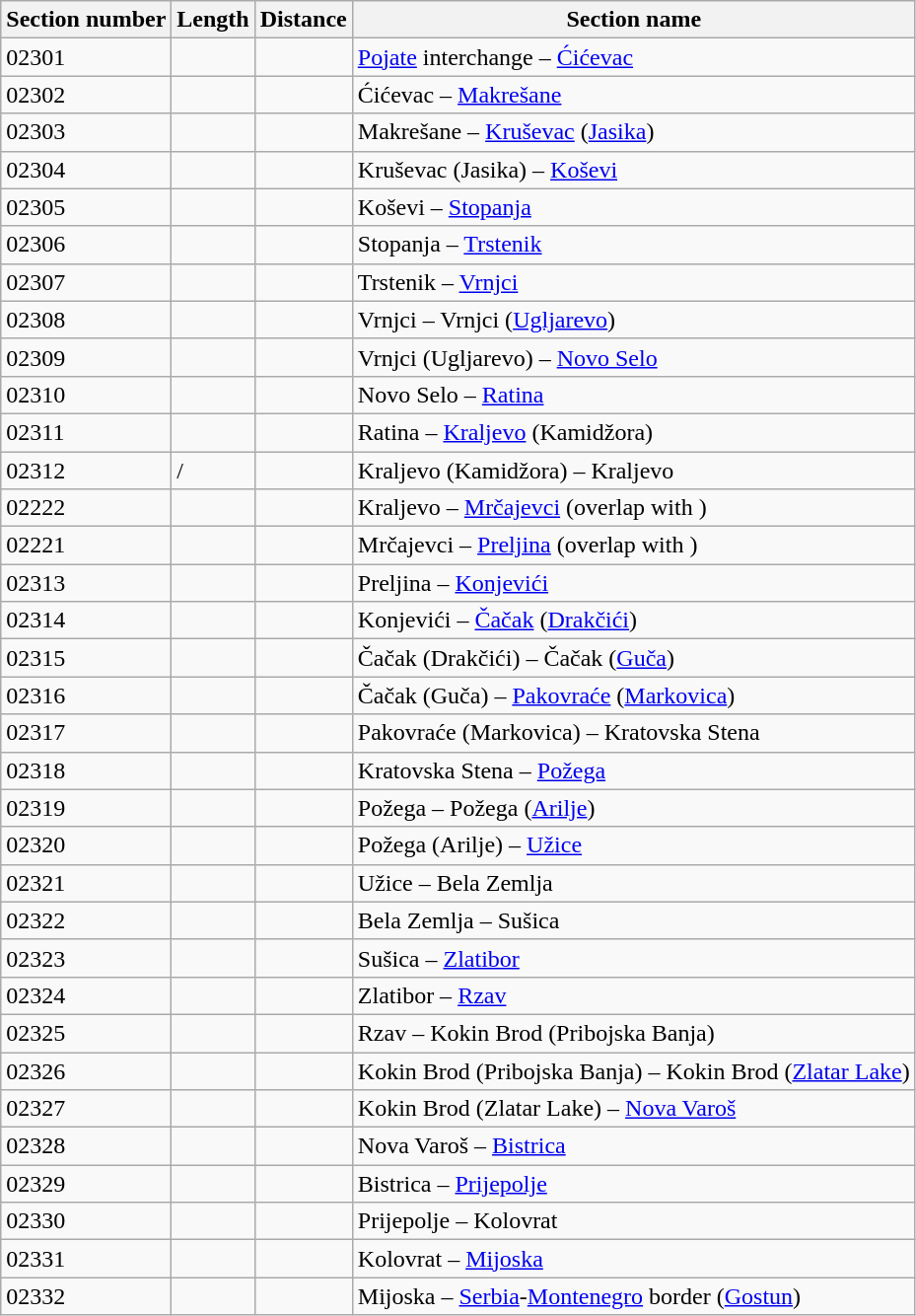<table class="wikitable">
<tr>
<th>Section number</th>
<th>Length</th>
<th>Distance</th>
<th>Section name</th>
</tr>
<tr>
<td>02301</td>
<td></td>
<td></td>
<td><a href='#'>Pojate</a> interchange – <a href='#'>Ćićevac</a></td>
</tr>
<tr>
<td>02302</td>
<td></td>
<td></td>
<td>Ćićevac – <a href='#'>Makrešane</a></td>
</tr>
<tr>
<td>02303</td>
<td></td>
<td></td>
<td>Makrešane – <a href='#'>Kruševac</a> (<a href='#'>Jasika</a>)</td>
</tr>
<tr>
<td>02304</td>
<td></td>
<td></td>
<td>Kruševac (Jasika) – <a href='#'>Koševi</a></td>
</tr>
<tr>
<td>02305</td>
<td></td>
<td></td>
<td>Koševi – <a href='#'>Stopanja</a></td>
</tr>
<tr>
<td>02306</td>
<td></td>
<td></td>
<td>Stopanja – <a href='#'>Trstenik</a></td>
</tr>
<tr>
<td>02307</td>
<td></td>
<td></td>
<td>Trstenik – <a href='#'>Vrnjci</a></td>
</tr>
<tr>
<td>02308</td>
<td></td>
<td></td>
<td>Vrnjci – Vrnjci (<a href='#'>Ugljarevo</a>)</td>
</tr>
<tr>
<td>02309</td>
<td></td>
<td></td>
<td>Vrnjci (Ugljarevo) – <a href='#'>Novo Selo</a></td>
</tr>
<tr>
<td>02310</td>
<td></td>
<td></td>
<td>Novo Selo – <a href='#'>Ratina</a></td>
</tr>
<tr>
<td>02311</td>
<td></td>
<td></td>
<td>Ratina – <a href='#'>Kraljevo</a> (Kamidžora)</td>
</tr>
<tr>
<td>02312</td>
<td>/</td>
<td></td>
<td>Kraljevo (Kamidžora) – Kraljevo</td>
</tr>
<tr>
<td>02222</td>
<td></td>
<td></td>
<td>Kraljevo – <a href='#'>Mrčajevci</a> (overlap with )</td>
</tr>
<tr>
<td>02221</td>
<td></td>
<td></td>
<td>Mrčajevci – <a href='#'>Preljina</a> (overlap with )</td>
</tr>
<tr>
<td>02313</td>
<td></td>
<td></td>
<td>Preljina – <a href='#'>Konjevići</a></td>
</tr>
<tr>
<td>02314</td>
<td></td>
<td></td>
<td>Konjevići – <a href='#'>Čačak</a> (<a href='#'>Drakčići</a>)</td>
</tr>
<tr>
<td>02315</td>
<td></td>
<td></td>
<td>Čačak (Drakčići) – Čačak (<a href='#'>Guča</a>)</td>
</tr>
<tr>
<td>02316</td>
<td></td>
<td></td>
<td>Čačak (Guča) – <a href='#'>Pakovraće</a> (<a href='#'>Markovica</a>)</td>
</tr>
<tr>
<td>02317</td>
<td></td>
<td></td>
<td>Pakovraće (Markovica) – Kratovska Stena</td>
</tr>
<tr>
<td>02318</td>
<td></td>
<td></td>
<td>Kratovska Stena – <a href='#'>Požega</a></td>
</tr>
<tr>
<td>02319</td>
<td></td>
<td></td>
<td>Požega – Požega (<a href='#'>Arilje</a>)</td>
</tr>
<tr>
<td>02320</td>
<td></td>
<td></td>
<td>Požega (Arilje) – <a href='#'>Užice</a></td>
</tr>
<tr>
<td>02321</td>
<td></td>
<td></td>
<td>Užice – Bela Zemlja</td>
</tr>
<tr>
<td>02322</td>
<td></td>
<td></td>
<td>Bela Zemlja – Sušica</td>
</tr>
<tr>
<td>02323</td>
<td></td>
<td></td>
<td>Sušica – <a href='#'>Zlatibor</a></td>
</tr>
<tr>
<td>02324</td>
<td></td>
<td></td>
<td>Zlatibor – <a href='#'>Rzav</a></td>
</tr>
<tr>
<td>02325</td>
<td></td>
<td></td>
<td>Rzav – Kokin Brod (Pribojska Banja)</td>
</tr>
<tr>
<td>02326</td>
<td></td>
<td></td>
<td>Kokin Brod (Pribojska Banja) – Kokin Brod (<a href='#'>Zlatar Lake</a>)</td>
</tr>
<tr>
<td>02327</td>
<td></td>
<td></td>
<td>Kokin Brod (Zlatar Lake) – <a href='#'>Nova Varoš</a></td>
</tr>
<tr>
<td>02328</td>
<td></td>
<td></td>
<td>Nova Varoš – <a href='#'>Bistrica</a></td>
</tr>
<tr>
<td>02329</td>
<td></td>
<td></td>
<td>Bistrica – <a href='#'>Prijepolje</a></td>
</tr>
<tr>
<td>02330</td>
<td></td>
<td></td>
<td>Prijepolje – Kolovrat</td>
</tr>
<tr>
<td>02331</td>
<td></td>
<td></td>
<td>Kolovrat – <a href='#'>Mijoska</a></td>
</tr>
<tr>
<td>02332</td>
<td></td>
<td></td>
<td>Mijoska – <a href='#'>Serbia</a>-<a href='#'>Montenegro</a> border (<a href='#'>Gostun</a>)</td>
</tr>
</table>
